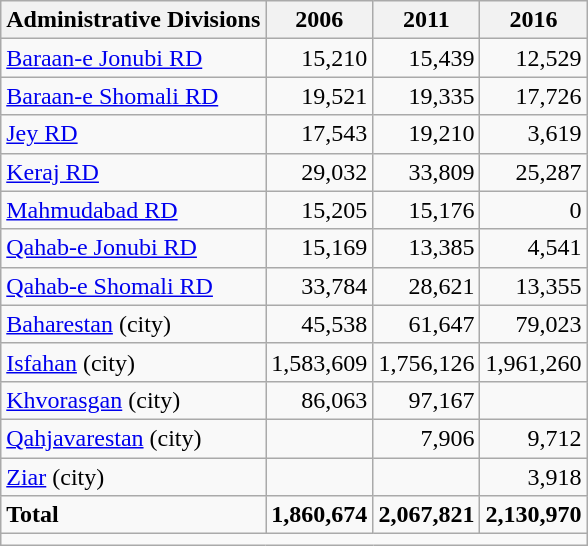<table class="wikitable">
<tr>
<th>Administrative Divisions</th>
<th>2006</th>
<th>2011</th>
<th>2016</th>
</tr>
<tr>
<td><a href='#'>Baraan-e Jonubi RD</a></td>
<td style="text-align: right;">15,210</td>
<td style="text-align: right;">15,439</td>
<td style="text-align: right;">12,529</td>
</tr>
<tr>
<td><a href='#'>Baraan-e Shomali RD</a></td>
<td style="text-align: right;">19,521</td>
<td style="text-align: right;">19,335</td>
<td style="text-align: right;">17,726</td>
</tr>
<tr>
<td><a href='#'>Jey RD</a></td>
<td style="text-align: right;">17,543</td>
<td style="text-align: right;">19,210</td>
<td style="text-align: right;">3,619</td>
</tr>
<tr>
<td><a href='#'>Keraj RD</a></td>
<td style="text-align: right;">29,032</td>
<td style="text-align: right;">33,809</td>
<td style="text-align: right;">25,287</td>
</tr>
<tr>
<td><a href='#'>Mahmudabad RD</a></td>
<td style="text-align: right;">15,205</td>
<td style="text-align: right;">15,176</td>
<td style="text-align: right;">0</td>
</tr>
<tr>
<td><a href='#'>Qahab-e Jonubi RD</a></td>
<td style="text-align: right;">15,169</td>
<td style="text-align: right;">13,385</td>
<td style="text-align: right;">4,541</td>
</tr>
<tr>
<td><a href='#'>Qahab-e Shomali RD</a></td>
<td style="text-align: right;">33,784</td>
<td style="text-align: right;">28,621</td>
<td style="text-align: right;">13,355</td>
</tr>
<tr>
<td><a href='#'>Baharestan</a> (city)</td>
<td style="text-align: right;">45,538</td>
<td style="text-align: right;">61,647</td>
<td style="text-align: right;">79,023</td>
</tr>
<tr>
<td><a href='#'>Isfahan</a> (city)</td>
<td style="text-align: right;">1,583,609</td>
<td style="text-align: right;">1,756,126</td>
<td style="text-align: right;">1,961,260</td>
</tr>
<tr>
<td><a href='#'>Khvorasgan</a> (city)</td>
<td style="text-align: right;">86,063</td>
<td style="text-align: right;">97,167</td>
<td style="text-align: right;"></td>
</tr>
<tr>
<td><a href='#'>Qahjavarestan</a> (city)</td>
<td style="text-align: right;"></td>
<td style="text-align: right;">7,906</td>
<td style="text-align: right;">9,712</td>
</tr>
<tr>
<td><a href='#'>Ziar</a> (city)</td>
<td style="text-align: right;"></td>
<td style="text-align: right;"></td>
<td style="text-align: right;">3,918</td>
</tr>
<tr>
<td><strong>Total</strong></td>
<td style="text-align: right;"><strong>1,860,674</strong></td>
<td style="text-align: right;"><strong>2,067,821</strong></td>
<td style="text-align: right;"><strong>2,130,970</strong></td>
</tr>
<tr>
<td colspan=4></td>
</tr>
</table>
